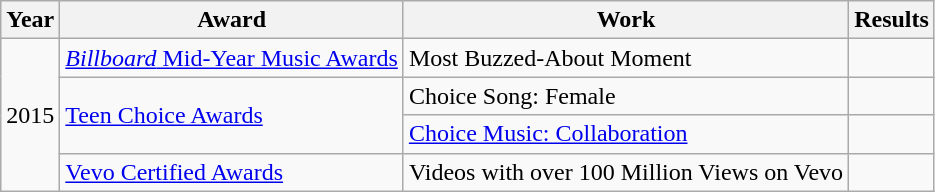<table class="wikitable">
<tr>
<th scope="col">Year</th>
<th scope="col">Award</th>
<th scope="col">Work</th>
<th scope="col">Results</th>
</tr>
<tr>
<td rowspan="4">2015</td>
<td><a href='#'><em>Billboard</em> Mid-Year Music Awards</a></td>
<td>Most Buzzed-About Moment</td>
<td></td>
</tr>
<tr>
<td rowspan="2"><a href='#'>Teen Choice Awards</a></td>
<td>Choice Song: Female</td>
<td></td>
</tr>
<tr>
<td><a href='#'>Choice Music: Collaboration</a></td>
<td></td>
</tr>
<tr>
<td><a href='#'>Vevo Certified Awards</a></td>
<td>Videos with over 100 Million Views on Vevo</td>
<td></td>
</tr>
</table>
